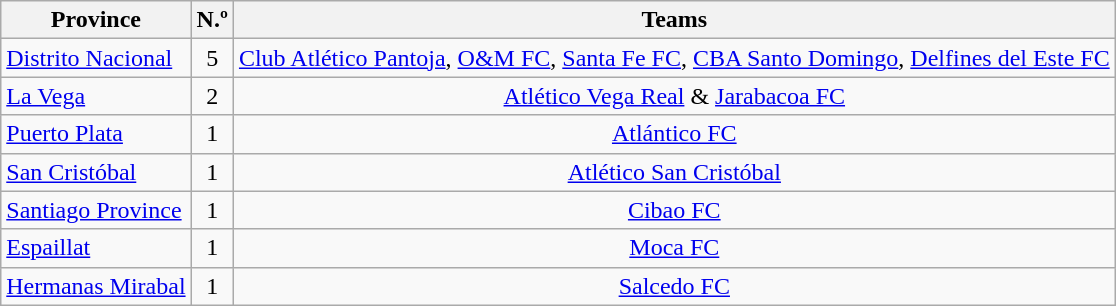<table class="wikitable">
<tr>
<th>Province</th>
<th>N.º</th>
<th>Teams</th>
</tr>
<tr>
<td><a href='#'>Distrito Nacional</a></td>
<td style="text-align:center">5</td>
<td style="text-align:center"><a href='#'>Club Atlético Pantoja</a>, <a href='#'>O&M FC</a>, <a href='#'>Santa Fe FC</a>, <a href='#'>CBA Santo Domingo</a>, <a href='#'>Delfines del Este FC</a></td>
</tr>
<tr>
<td><a href='#'>La Vega</a></td>
<td style="text-align:center">2</td>
<td style="text-align:center"><a href='#'>Atlético Vega Real</a> & <a href='#'>Jarabacoa FC</a></td>
</tr>
<tr>
<td><a href='#'>Puerto Plata</a></td>
<td style="text-align:center">1</td>
<td style="text-align:center"><a href='#'>Atlántico FC</a></td>
</tr>
<tr>
<td><a href='#'>San Cristóbal</a></td>
<td style="text-align:center">1</td>
<td style="text-align:center"><a href='#'>Atlético San Cristóbal</a></td>
</tr>
<tr>
<td><a href='#'>Santiago Province</a></td>
<td style="text-align:center">1</td>
<td style="text-align:center"><a href='#'>Cibao FC</a></td>
</tr>
<tr>
<td><a href='#'>Espaillat</a></td>
<td style="text-align:center">1</td>
<td style="text-align:center"><a href='#'>Moca FC</a></td>
</tr>
<tr>
<td><a href='#'>Hermanas Mirabal</a></td>
<td style="text-align:center">1</td>
<td style="text-align:center"><a href='#'>Salcedo FC</a></td>
</tr>
</table>
